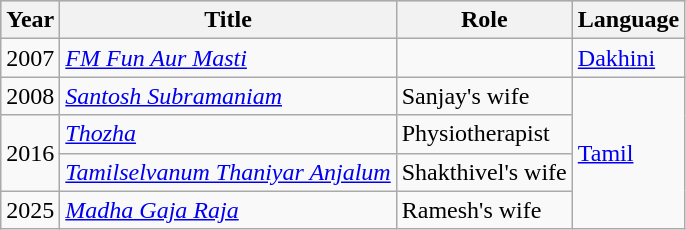<table class="wikitable sortable">
<tr style="background:#ccc; text-align:center;">
<th>Year</th>
<th>Title</th>
<th>Role</th>
<th>Language</th>
</tr>
<tr>
<td>2007</td>
<td><em><a href='#'>FM Fun Aur Masti</a></em></td>
<td></td>
<td><a href='#'>Dakhini</a></td>
</tr>
<tr>
<td>2008</td>
<td><em><a href='#'>Santosh Subramaniam</a></em></td>
<td>Sanjay's wife</td>
<td rowspan="5"><a href='#'>Tamil</a></td>
</tr>
<tr>
<td rowspan="2">2016</td>
<td><em><a href='#'>Thozha</a></em></td>
<td>Physiotherapist</td>
</tr>
<tr>
<td><em><a href='#'>Tamilselvanum Thaniyar Anjalum</a></em></td>
<td>Shakthivel's wife</td>
</tr>
<tr>
<td>2025</td>
<td><em><a href='#'>Madha Gaja Raja</a></em></td>
<td>Ramesh's wife</td>
</tr>
</table>
